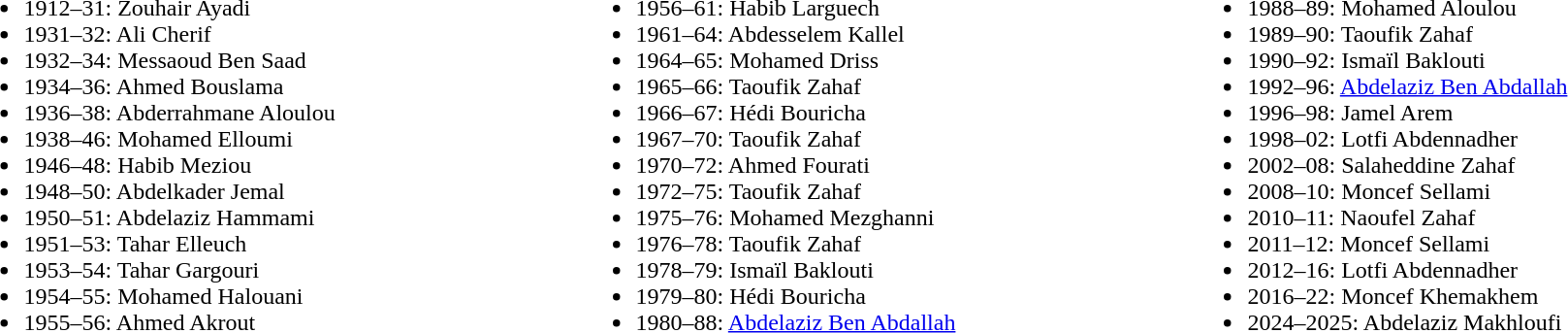<table width=100%>
<tr>
<td valign=top width=33%><br><ul><li>1912–31: Zouhair Ayadi</li><li>1931–32: Ali Cherif</li><li>1932–34: Messaoud Ben Saad</li><li>1934–36: Ahmed Bouslama</li><li>1936–38: Abderrahmane Aloulou</li><li>1938–46: Mohamed Elloumi</li><li>1946–48: Habib Meziou</li><li>1948–50: Abdelkader Jemal</li><li>1950–51: Abdelaziz Hammami</li><li>1951–53: Tahar Elleuch</li><li>1953–54: Tahar Gargouri</li><li>1954–55: Mohamed Halouani</li><li>1955–56: Ahmed Akrout</li></ul></td>
<td valign=top width=33%><br><ul><li>1956–61: Habib Larguech</li><li>1961–64: Abdesselem Kallel</li><li>1964–65: Mohamed Driss</li><li>1965–66: Taoufik Zahaf</li><li>1966–67: Hédi Bouricha</li><li>1967–70: Taoufik Zahaf</li><li>1970–72: Ahmed Fourati</li><li>1972–75: Taoufik Zahaf</li><li>1975–76: Mohamed Mezghanni</li><li>1976–78: Taoufik Zahaf</li><li>1978–79: Ismaïl Baklouti</li><li>1979–80: Hédi Bouricha</li><li>1980–88: <a href='#'>Abdelaziz Ben Abdallah</a></li></ul></td>
<td valign=top width=33%><br><ul><li>1988–89: Mohamed Aloulou</li><li>1989–90: Taoufik Zahaf</li><li>1990–92: Ismaïl Baklouti</li><li>1992–96: <a href='#'>Abdelaziz Ben Abdallah</a></li><li>1996–98: Jamel Arem</li><li>1998–02: Lotfi Abdennadher</li><li>2002–08: Salaheddine Zahaf</li><li>2008–10: Moncef Sellami</li><li>2010–11: Naoufel Zahaf</li><li>2011–12: Moncef Sellami</li><li>2012–16: Lotfi Abdennadher</li><li>2016–22: Moncef Khemakhem</li><li>2024–2025: Abdelaziz Makhloufi</li></ul></td>
</tr>
</table>
